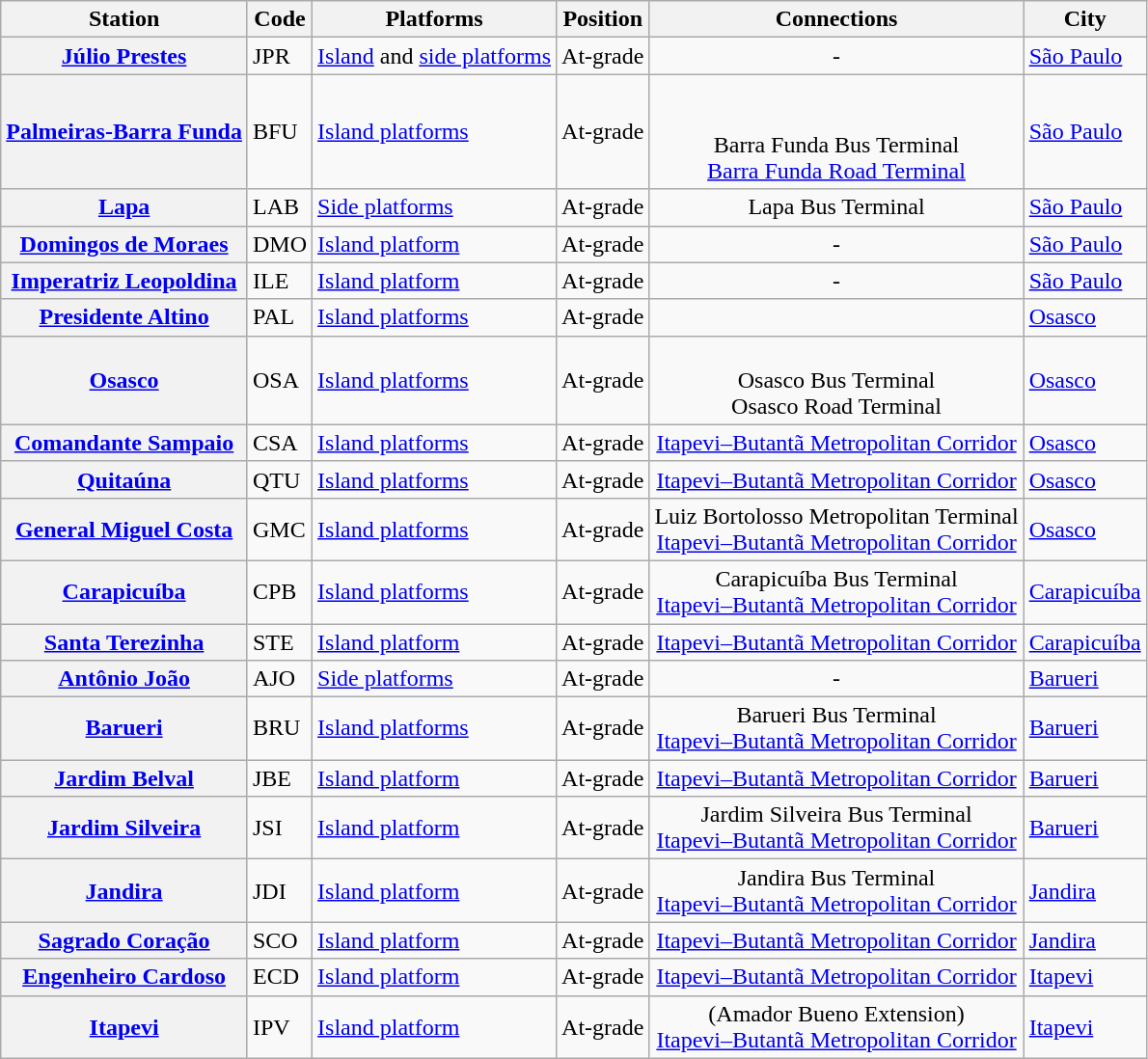<table class="wikitable plainrowheaders">
<tr>
<th>Station</th>
<th>Code</th>
<th>Platforms</th>
<th>Position</th>
<th>Connections</th>
<th>City</th>
</tr>
<tr>
<th scope="row"><a href='#'>Júlio Prestes</a></th>
<td>JPR</td>
<td><a href='#'>Island</a> and <a href='#'>side platforms</a></td>
<td>At-grade</td>
<td style="text-align: center;">-</td>
<td><a href='#'>São Paulo</a></td>
</tr>
<tr>
<th scope="row"><a href='#'>Palmeiras-Barra Funda</a></th>
<td>BFU</td>
<td><a href='#'>Island platforms</a></td>
<td>At-grade</td>
<td style="text-align: center;"> <br>   <br>  Barra Funda Bus Terminal<br> <a href='#'>Barra Funda Road Terminal</a></td>
<td><a href='#'>São Paulo</a></td>
</tr>
<tr>
<th scope="row"><a href='#'>Lapa</a></th>
<td>LAB</td>
<td><a href='#'>Side platforms</a></td>
<td>At-grade</td>
<td style="text-align: center;"> Lapa Bus Terminal</td>
<td><a href='#'>São Paulo</a></td>
</tr>
<tr>
<th scope="row"><a href='#'>Domingos de Moraes</a></th>
<td>DMO</td>
<td><a href='#'>Island platform</a></td>
<td>At-grade</td>
<td style="text-align: center;">-</td>
<td><a href='#'>São Paulo</a></td>
</tr>
<tr>
<th scope="row"><a href='#'>Imperatriz Leopoldina</a></th>
<td>ILE</td>
<td><a href='#'>Island platform</a></td>
<td>At-grade</td>
<td style="text-align: center;">-</td>
<td><a href='#'>São Paulo</a></td>
</tr>
<tr>
<th scope="row"><a href='#'>Presidente Altino</a></th>
<td>PAL</td>
<td><a href='#'>Island platforms</a></td>
<td>At-grade</td>
<td style="text-align: center;"> </td>
<td><a href='#'>Osasco</a></td>
</tr>
<tr>
<th scope="row"><a href='#'>Osasco</a></th>
<td>OSA</td>
<td><a href='#'>Island platforms</a></td>
<td>At-grade</td>
<td style="text-align: center;"> <br>  Osasco Bus Terminal<br> Osasco Road Terminal</td>
<td><a href='#'>Osasco</a></td>
</tr>
<tr>
<th scope="row"><a href='#'>Comandante Sampaio</a></th>
<td>CSA</td>
<td><a href='#'>Island platforms</a></td>
<td>At-grade</td>
<td style="text-align: center;"> <a href='#'>Itapevi–Butantã Metropolitan Corridor</a></td>
<td><a href='#'>Osasco</a></td>
</tr>
<tr>
<th scope="row"><a href='#'>Quitaúna</a></th>
<td>QTU</td>
<td><a href='#'>Island platforms</a></td>
<td>At-grade</td>
<td style="text-align: center;"> <a href='#'>Itapevi–Butantã Metropolitan Corridor</a></td>
<td><a href='#'>Osasco</a></td>
</tr>
<tr>
<th scope="row"><a href='#'>General Miguel Costa</a></th>
<td>GMC</td>
<td><a href='#'>Island platforms</a></td>
<td>At-grade</td>
<td style="text-align: center;">  Luiz Bortolosso Metropolitan Terminal<br> <a href='#'>Itapevi–Butantã Metropolitan Corridor</a></td>
<td><a href='#'>Osasco</a></td>
</tr>
<tr>
<th scope="row"><a href='#'>Carapicuíba</a></th>
<td>CPB</td>
<td><a href='#'>Island platforms</a></td>
<td>At-grade</td>
<td style="text-align: center;">  Carapicuíba Bus Terminal<br> <a href='#'>Itapevi–Butantã Metropolitan Corridor</a></td>
<td><a href='#'>Carapicuíba</a></td>
</tr>
<tr>
<th scope="row"><a href='#'>Santa Terezinha</a></th>
<td>STE</td>
<td><a href='#'>Island platform</a></td>
<td>At-grade</td>
<td style="text-align: center;"> <a href='#'>Itapevi–Butantã Metropolitan Corridor</a></td>
<td><a href='#'>Carapicuíba</a></td>
</tr>
<tr>
<th scope="row"><a href='#'>Antônio João</a></th>
<td>AJO</td>
<td><a href='#'>Side platforms</a></td>
<td>At-grade</td>
<td style="text-align: center;">-</td>
<td><a href='#'>Barueri</a></td>
</tr>
<tr>
<th scope="row"><a href='#'>Barueri</a></th>
<td>BRU</td>
<td><a href='#'>Island platforms</a></td>
<td>At-grade</td>
<td style="text-align: center;"> Barueri Bus Terminal<br> <a href='#'>Itapevi–Butantã Metropolitan Corridor</a></td>
<td><a href='#'>Barueri</a></td>
</tr>
<tr>
<th scope="row"><a href='#'>Jardim Belval</a></th>
<td>JBE</td>
<td><a href='#'>Island platform</a></td>
<td>At-grade</td>
<td style="text-align: center;"> <a href='#'>Itapevi–Butantã Metropolitan Corridor</a></td>
<td><a href='#'>Barueri</a></td>
</tr>
<tr>
<th scope="row"><a href='#'>Jardim Silveira</a></th>
<td>JSI</td>
<td><a href='#'>Island platform</a></td>
<td>At-grade</td>
<td style="text-align: center;"> Jardim Silveira Bus Terminal<br> <a href='#'>Itapevi–Butantã Metropolitan Corridor</a></td>
<td><a href='#'>Barueri</a></td>
</tr>
<tr>
<th scope="row"><a href='#'>Jandira</a></th>
<td>JDI</td>
<td><a href='#'>Island platform</a></td>
<td>At-grade</td>
<td style="text-align: center;"> Jandira Bus Terminal<br> <a href='#'>Itapevi–Butantã Metropolitan Corridor</a></td>
<td><a href='#'>Jandira</a></td>
</tr>
<tr>
<th scope="row"><a href='#'>Sagrado Coração</a></th>
<td>SCO</td>
<td><a href='#'>Island platform</a></td>
<td>At-grade</td>
<td style="text-align: center;"> <a href='#'>Itapevi–Butantã Metropolitan Corridor</a></td>
<td><a href='#'>Jandira</a></td>
</tr>
<tr>
<th scope="row"><a href='#'>Engenheiro Cardoso</a></th>
<td>ECD</td>
<td><a href='#'>Island platform</a></td>
<td>At-grade</td>
<td style="text-align: center;"> <a href='#'>Itapevi–Butantã Metropolitan Corridor</a></td>
<td><a href='#'>Itapevi</a></td>
</tr>
<tr>
<th scope="row"><a href='#'>Itapevi</a></th>
<td>IPV</td>
<td><a href='#'>Island platform</a></td>
<td>At-grade</td>
<td style="text-align: center;">  (Amador Bueno Extension)<br> <a href='#'>Itapevi–Butantã Metropolitan Corridor</a></td>
<td><a href='#'>Itapevi</a></td>
</tr>
</table>
